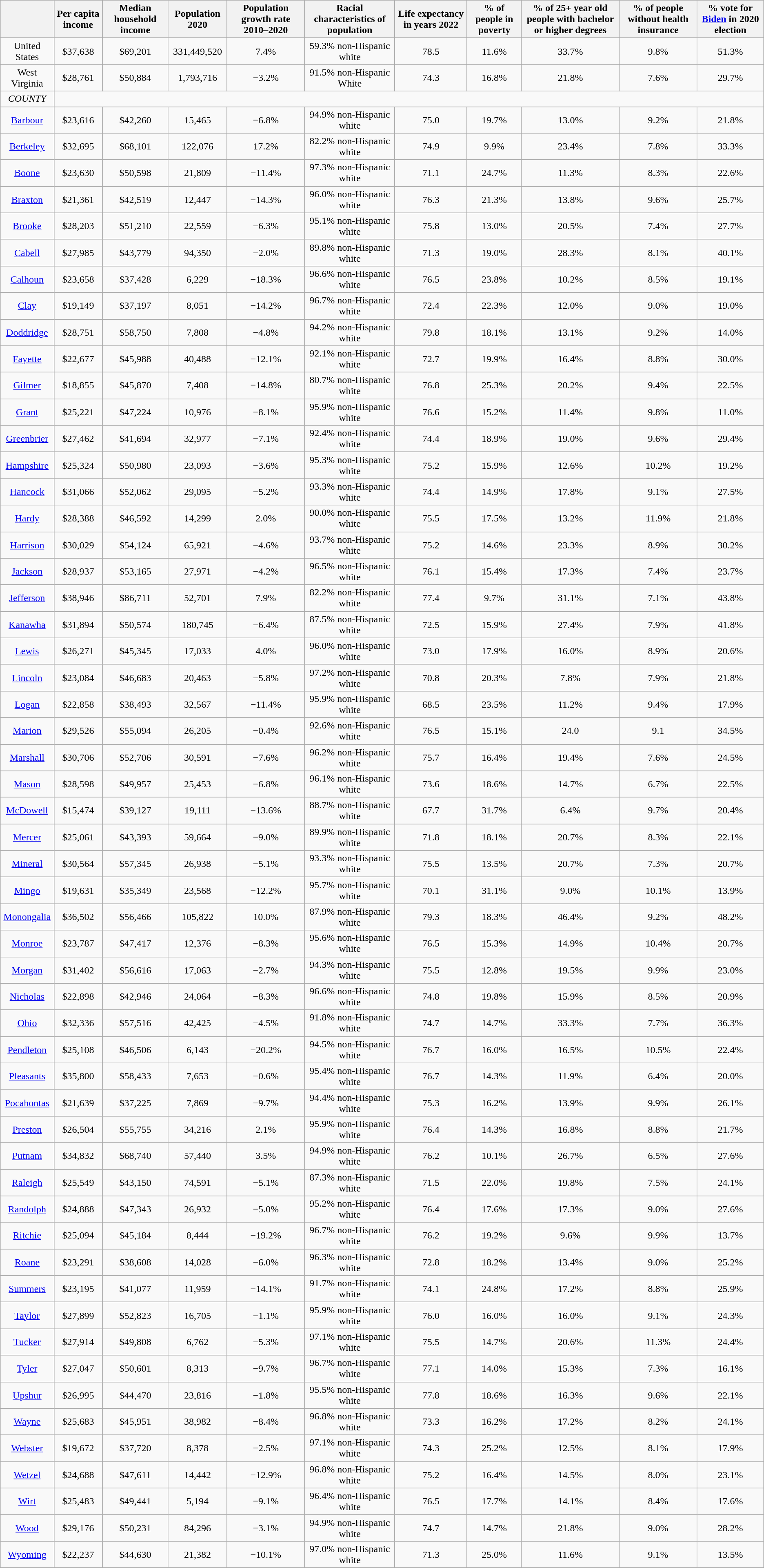<table class="wikitable sortable" style="text-align:center;">
<tr>
<th></th>
<th>Per capita income</th>
<th>Median household income</th>
<th>Population 2020</th>
<th>Population growth rate 2010–2020</th>
<th>Racial characteristics of population</th>
<th>Life expectancy in years 2022</th>
<th>% of people in poverty</th>
<th>% of 25+ year old people with bachelor or higher degrees</th>
<th>% of people without health insurance</th>
<th>% vote for <a href='#'>Biden</a> in 2020 election</th>
</tr>
<tr>
<td>United States</td>
<td>$37,638</td>
<td>$69,201</td>
<td>331,449,520</td>
<td>7.4%</td>
<td>59.3% non-Hispanic white</td>
<td>78.5</td>
<td>11.6%</td>
<td>33.7%</td>
<td>9.8%</td>
<td>51.3%</td>
</tr>
<tr>
<td>West Virginia</td>
<td>$28,761</td>
<td>$50,884</td>
<td>1,793,716</td>
<td>−3.2%</td>
<td>91.5% non-Hispanic White</td>
<td>74.3</td>
<td>16.8%</td>
<td>21.8%</td>
<td>7.6%</td>
<td>29.7%</td>
</tr>
<tr>
<td><em>COUNTY</em></td>
</tr>
<tr>
<td><a href='#'>Barbour</a></td>
<td>$23,616</td>
<td>$42,260</td>
<td>15,465</td>
<td>−6.8%</td>
<td>94.9% non-Hispanic white</td>
<td>75.0</td>
<td>19.7%</td>
<td>13.0%</td>
<td>9.2%</td>
<td>21.8%</td>
</tr>
<tr>
<td><a href='#'>Berkeley</a></td>
<td>$32,695</td>
<td>$68,101</td>
<td>122,076</td>
<td>17.2%</td>
<td>82.2% non-Hispanic white</td>
<td>74.9</td>
<td>9.9%</td>
<td>23.4%</td>
<td>7.8%</td>
<td>33.3%</td>
</tr>
<tr>
<td><a href='#'>Boone</a></td>
<td>$23,630</td>
<td>$50,598</td>
<td>21,809</td>
<td>−11.4%</td>
<td>97.3% non-Hispanic white</td>
<td>71.1</td>
<td>24.7%</td>
<td>11.3%</td>
<td>8.3%</td>
<td>22.6%</td>
</tr>
<tr>
<td><a href='#'>Braxton</a></td>
<td>$21,361</td>
<td>$42,519</td>
<td>12,447</td>
<td>−14.3%</td>
<td>96.0% non-Hispanic white</td>
<td>76.3</td>
<td>21.3%</td>
<td>13.8%</td>
<td>9.6%</td>
<td>25.7%</td>
</tr>
<tr>
<td><a href='#'>Brooke</a></td>
<td>$28,203</td>
<td>$51,210</td>
<td>22,559</td>
<td>−6.3%</td>
<td>95.1% non-Hispanic white</td>
<td>75.8</td>
<td>13.0%</td>
<td>20.5%</td>
<td>7.4%</td>
<td>27.7%</td>
</tr>
<tr>
<td><a href='#'>Cabell</a></td>
<td>$27,985</td>
<td>$43,779</td>
<td>94,350</td>
<td>−2.0%</td>
<td>89.8% non-Hispanic white</td>
<td>71.3</td>
<td>19.0%</td>
<td>28.3%</td>
<td>8.1%</td>
<td>40.1%</td>
</tr>
<tr>
<td><a href='#'>Calhoun</a></td>
<td>$23,658</td>
<td>$37,428</td>
<td>6,229</td>
<td>−18.3%</td>
<td>96.6% non-Hispanic white</td>
<td>76.5</td>
<td>23.8%</td>
<td>10.2%</td>
<td>8.5%</td>
<td>19.1%</td>
</tr>
<tr>
<td><a href='#'>Clay</a></td>
<td>$19,149</td>
<td>$37,197</td>
<td>8,051</td>
<td>−14.2%</td>
<td>96.7% non-Hispanic white</td>
<td>72.4</td>
<td>22.3%</td>
<td>12.0%</td>
<td>9.0%</td>
<td>19.0%</td>
</tr>
<tr>
<td><a href='#'>Doddridge</a></td>
<td>$28,751</td>
<td>$58,750</td>
<td>7,808</td>
<td>−4.8%</td>
<td>94.2% non-Hispanic white</td>
<td>79.8</td>
<td>18.1%</td>
<td>13.1%</td>
<td>9.2%</td>
<td>14.0%</td>
</tr>
<tr>
<td><a href='#'>Fayette</a></td>
<td>$22,677</td>
<td>$45,988</td>
<td>40,488</td>
<td>−12.1%</td>
<td>92.1% non-Hispanic white</td>
<td>72.7</td>
<td>19.9%</td>
<td>16.4%</td>
<td>8.8%</td>
<td>30.0%</td>
</tr>
<tr>
<td><a href='#'>Gilmer</a></td>
<td>$18,855</td>
<td>$45,870</td>
<td>7,408</td>
<td>−14.8%</td>
<td>80.7% non-Hispanic white</td>
<td>76.8</td>
<td>25.3%</td>
<td>20.2%</td>
<td>9.4%</td>
<td>22.5%</td>
</tr>
<tr>
<td><a href='#'>Grant</a></td>
<td>$25,221</td>
<td>$47,224</td>
<td>10,976</td>
<td>−8.1%</td>
<td>95.9% non-Hispanic white</td>
<td>76.6</td>
<td>15.2%</td>
<td>11.4%</td>
<td>9.8%</td>
<td>11.0%</td>
</tr>
<tr>
<td><a href='#'>Greenbrier</a></td>
<td>$27,462</td>
<td>$41,694</td>
<td>32,977</td>
<td>−7.1%</td>
<td>92.4% non-Hispanic white</td>
<td>74.4</td>
<td>18.9%</td>
<td>19.0%</td>
<td>9.6%</td>
<td>29.4%</td>
</tr>
<tr>
<td><a href='#'>Hampshire</a></td>
<td>$25,324</td>
<td>$50,980</td>
<td>23,093</td>
<td>−3.6%</td>
<td>95.3% non-Hispanic white</td>
<td>75.2</td>
<td>15.9%</td>
<td>12.6%</td>
<td>10.2%</td>
<td>19.2%</td>
</tr>
<tr>
<td><a href='#'>Hancock</a></td>
<td>$31,066</td>
<td>$52,062</td>
<td>29,095</td>
<td>−5.2%</td>
<td>93.3% non-Hispanic white</td>
<td>74.4</td>
<td>14.9%</td>
<td>17.8%</td>
<td>9.1%</td>
<td>27.5%</td>
</tr>
<tr>
<td><a href='#'>Hardy</a></td>
<td>$28,388</td>
<td>$46,592</td>
<td>14,299</td>
<td>2.0%</td>
<td>90.0% non-Hispanic white</td>
<td>75.5</td>
<td>17.5%</td>
<td>13.2%</td>
<td>11.9%</td>
<td>21.8%</td>
</tr>
<tr>
<td><a href='#'>Harrison</a></td>
<td>$30,029</td>
<td>$54,124</td>
<td>65,921</td>
<td>−4.6%</td>
<td>93.7% non-Hispanic white</td>
<td>75.2</td>
<td>14.6%</td>
<td>23.3%</td>
<td>8.9%</td>
<td>30.2%</td>
</tr>
<tr>
<td><a href='#'>Jackson</a></td>
<td>$28,937</td>
<td>$53,165</td>
<td>27,971</td>
<td>−4.2%</td>
<td>96.5% non-Hispanic white</td>
<td>76.1</td>
<td>15.4%</td>
<td>17.3%</td>
<td>7.4%</td>
<td>23.7%</td>
</tr>
<tr>
<td><a href='#'>Jefferson</a></td>
<td>$38,946</td>
<td>$86,711</td>
<td>52,701</td>
<td>7.9%</td>
<td>82.2% non-Hispanic white</td>
<td>77.4</td>
<td>9.7%</td>
<td>31.1%</td>
<td>7.1%</td>
<td>43.8%</td>
</tr>
<tr>
<td><a href='#'>Kanawha</a></td>
<td>$31,894</td>
<td>$50,574</td>
<td>180,745</td>
<td>−6.4%</td>
<td>87.5% non-Hispanic white</td>
<td>72.5</td>
<td>15.9%</td>
<td>27.4%</td>
<td>7.9%</td>
<td>41.8%</td>
</tr>
<tr>
<td><a href='#'>Lewis</a></td>
<td>$26,271</td>
<td>$45,345</td>
<td>17,033</td>
<td>4.0%</td>
<td>96.0% non-Hispanic white</td>
<td>73.0</td>
<td>17.9%</td>
<td>16.0%</td>
<td>8.9%</td>
<td>20.6%</td>
</tr>
<tr>
<td><a href='#'>Lincoln</a></td>
<td>$23,084</td>
<td>$46,683</td>
<td>20,463</td>
<td>−5.8%</td>
<td>97.2% non-Hispanic white</td>
<td>70.8</td>
<td>20.3%</td>
<td>7.8%</td>
<td>7.9%</td>
<td>21.8%</td>
</tr>
<tr>
<td><a href='#'>Logan</a></td>
<td>$22,858</td>
<td>$38,493</td>
<td>32,567</td>
<td>−11.4%</td>
<td>95.9% non-Hispanic white</td>
<td>68.5</td>
<td>23.5%</td>
<td>11.2%</td>
<td>9.4%</td>
<td>17.9%</td>
</tr>
<tr>
<td><a href='#'>Marion</a></td>
<td>$29,526</td>
<td>$55,094</td>
<td>26,205</td>
<td>−0.4%</td>
<td>92.6% non-Hispanic white</td>
<td>76.5</td>
<td>15.1%</td>
<td>24.0</td>
<td>9.1</td>
<td>34.5%</td>
</tr>
<tr>
<td><a href='#'>Marshall</a></td>
<td>$30,706</td>
<td>$52,706</td>
<td>30,591</td>
<td>−7.6%</td>
<td>96.2% non-Hispanic white</td>
<td>75.7</td>
<td>16.4%</td>
<td>19.4%</td>
<td>7.6%</td>
<td>24.5%</td>
</tr>
<tr>
<td><a href='#'>Mason</a></td>
<td>$28,598</td>
<td>$49,957</td>
<td>25,453</td>
<td>−6.8%</td>
<td>96.1% non-Hispanic white</td>
<td>73.6</td>
<td>18.6%</td>
<td>14.7%</td>
<td>6.7%</td>
<td>22.5%</td>
</tr>
<tr>
<td><a href='#'>McDowell</a></td>
<td>$15,474</td>
<td>$39,127</td>
<td>19,111</td>
<td>−13.6%</td>
<td>88.7% non-Hispanic white</td>
<td>67.7</td>
<td>31.7%</td>
<td>6.4%</td>
<td>9.7%</td>
<td>20.4%</td>
</tr>
<tr>
<td><a href='#'>Mercer</a></td>
<td>$25,061</td>
<td>$43,393</td>
<td>59,664</td>
<td>−9.0%</td>
<td>89.9% non-Hispanic white</td>
<td>71.8</td>
<td>18.1%</td>
<td>20.7%</td>
<td>8.3%</td>
<td>22.1%</td>
</tr>
<tr>
<td><a href='#'>Mineral</a></td>
<td>$30,564</td>
<td>$57,345</td>
<td>26,938</td>
<td>−5.1%</td>
<td>93.3% non-Hispanic white</td>
<td>75.5</td>
<td>13.5%</td>
<td>20.7%</td>
<td>7.3%</td>
<td>20.7%</td>
</tr>
<tr>
<td><a href='#'>Mingo</a></td>
<td>$19,631</td>
<td>$35,349</td>
<td>23,568</td>
<td>−12.2%</td>
<td>95.7% non-Hispanic white</td>
<td>70.1</td>
<td>31.1%</td>
<td>9.0%</td>
<td>10.1%</td>
<td>13.9%</td>
</tr>
<tr>
<td><a href='#'>Monongalia</a></td>
<td>$36,502</td>
<td>$56,466</td>
<td>105,822</td>
<td>10.0%</td>
<td>87.9% non-Hispanic white</td>
<td>79.3</td>
<td>18.3%</td>
<td>46.4%</td>
<td>9.2%</td>
<td>48.2%</td>
</tr>
<tr>
<td><a href='#'>Monroe</a></td>
<td>$23,787</td>
<td>$47,417</td>
<td>12,376</td>
<td>−8.3%</td>
<td>95.6% non-Hispanic white</td>
<td>76.5</td>
<td>15.3%</td>
<td>14.9%</td>
<td>10.4%</td>
<td>20.7%</td>
</tr>
<tr>
<td><a href='#'>Morgan</a></td>
<td>$31,402</td>
<td>$56,616</td>
<td>17,063</td>
<td>−2.7%</td>
<td>94.3% non-Hispanic white</td>
<td>75.5</td>
<td>12.8%</td>
<td>19.5%</td>
<td>9.9%</td>
<td>23.0%</td>
</tr>
<tr>
<td><a href='#'>Nicholas</a></td>
<td>$22,898</td>
<td>$42,946</td>
<td>24,064</td>
<td>−8.3%</td>
<td>96.6% non-Hispanic white</td>
<td>74.8</td>
<td>19.8%</td>
<td>15.9%</td>
<td>8.5%</td>
<td>20.9%</td>
</tr>
<tr>
<td><a href='#'>Ohio</a></td>
<td>$32,336</td>
<td>$57,516</td>
<td>42,425</td>
<td>−4.5%</td>
<td>91.8% non-Hispanic white</td>
<td>74.7</td>
<td>14.7%</td>
<td>33.3%</td>
<td>7.7%</td>
<td>36.3%</td>
</tr>
<tr>
<td><a href='#'>Pendleton</a></td>
<td>$25,108</td>
<td>$46,506</td>
<td>6,143</td>
<td>−20.2%</td>
<td>94.5% non-Hispanic white</td>
<td>76.7</td>
<td>16.0%</td>
<td>16.5%</td>
<td>10.5%</td>
<td>22.4%</td>
</tr>
<tr>
<td><a href='#'>Pleasants</a></td>
<td>$35,800</td>
<td>$58,433</td>
<td>7,653</td>
<td>−0.6%</td>
<td>95.4% non-Hispanic white</td>
<td>76.7</td>
<td>14.3%</td>
<td>11.9%</td>
<td>6.4%</td>
<td>20.0%</td>
</tr>
<tr>
<td><a href='#'>Pocahontas</a></td>
<td>$21,639</td>
<td>$37,225</td>
<td>7,869</td>
<td>−9.7%</td>
<td>94.4% non-Hispanic white</td>
<td>75.3</td>
<td>16.2%</td>
<td>13.9%</td>
<td>9.9%</td>
<td>26.1%</td>
</tr>
<tr>
<td><a href='#'>Preston</a></td>
<td>$26,504</td>
<td>$55,755</td>
<td>34,216</td>
<td>2.1%</td>
<td>95.9% non-Hispanic white</td>
<td>76.4</td>
<td>14.3%</td>
<td>16.8%</td>
<td>8.8%</td>
<td>21.7%</td>
</tr>
<tr>
<td><a href='#'>Putnam</a></td>
<td>$34,832</td>
<td>$68,740</td>
<td>57,440</td>
<td>3.5%</td>
<td>94.9% non-Hispanic white</td>
<td>76.2</td>
<td>10.1%</td>
<td>26.7%</td>
<td>6.5%</td>
<td>27.6%</td>
</tr>
<tr>
<td><a href='#'>Raleigh</a></td>
<td>$25,549</td>
<td>$43,150</td>
<td>74,591</td>
<td>−5.1%</td>
<td>87.3% non-Hispanic white</td>
<td>71.5</td>
<td>22.0%</td>
<td>19.8%</td>
<td>7.5%</td>
<td>24.1%</td>
</tr>
<tr>
<td><a href='#'>Randolph</a></td>
<td>$24,888</td>
<td>$47,343</td>
<td>26,932</td>
<td>−5.0%</td>
<td>95.2% non-Hispanic white</td>
<td>76.4</td>
<td>17.6%</td>
<td>17.3%</td>
<td>9.0%</td>
<td>27.6%</td>
</tr>
<tr>
<td><a href='#'>Ritchie</a></td>
<td>$25,094</td>
<td>$45,184</td>
<td>8,444</td>
<td>−19.2%</td>
<td>96.7% non-Hispanic white</td>
<td>76.2</td>
<td>19.2%</td>
<td>9.6%</td>
<td>9.9%</td>
<td>13.7%</td>
</tr>
<tr>
<td><a href='#'>Roane</a></td>
<td>$23,291</td>
<td>$38,608</td>
<td>14,028</td>
<td>−6.0%</td>
<td>96.3% non-Hispanic white</td>
<td>72.8</td>
<td>18.2%</td>
<td>13.4%</td>
<td>9.0%</td>
<td>25.2%</td>
</tr>
<tr>
<td><a href='#'>Summers</a></td>
<td>$23,195</td>
<td>$41,077</td>
<td>11,959</td>
<td>−14.1%</td>
<td>91.7% non-Hispanic white</td>
<td>74.1</td>
<td>24.8%</td>
<td>17.2%</td>
<td>8.8%</td>
<td>25.9%</td>
</tr>
<tr>
<td><a href='#'>Taylor</a></td>
<td>$27,899</td>
<td>$52,823</td>
<td>16,705</td>
<td>−1.1%</td>
<td>95.9% non-Hispanic white</td>
<td>76.0</td>
<td>16.0%</td>
<td>16.0%</td>
<td>9.1%</td>
<td>24.3%</td>
</tr>
<tr>
<td><a href='#'>Tucker</a></td>
<td>$27,914</td>
<td>$49,808</td>
<td>6,762</td>
<td>−5.3%</td>
<td>97.1% non-Hispanic white</td>
<td>75.5</td>
<td>14.7%</td>
<td>20.6%</td>
<td>11.3%</td>
<td>24.4%</td>
</tr>
<tr>
<td><a href='#'>Tyler</a></td>
<td>$27,047</td>
<td>$50,601</td>
<td>8,313</td>
<td>−9.7%</td>
<td>96.7% non-Hispanic white</td>
<td>77.1</td>
<td>14.0%</td>
<td>15.3%</td>
<td>7.3%</td>
<td>16.1%</td>
</tr>
<tr>
<td><a href='#'>Upshur</a></td>
<td>$26,995</td>
<td>$44,470</td>
<td>23,816</td>
<td>−1.8%</td>
<td>95.5% non-Hispanic white</td>
<td>77.8</td>
<td>18.6%</td>
<td>16.3%</td>
<td>9.6%</td>
<td>22.1%</td>
</tr>
<tr>
<td><a href='#'>Wayne</a></td>
<td>$25,683</td>
<td>$45,951</td>
<td>38,982</td>
<td>−8.4%</td>
<td>96.8% non-Hispanic white</td>
<td>73.3</td>
<td>16.2%</td>
<td>17.2%</td>
<td>8.2%</td>
<td>24.1%</td>
</tr>
<tr>
<td><a href='#'>Webster</a></td>
<td>$19,672</td>
<td>$37,720</td>
<td>8,378</td>
<td>−2.5%</td>
<td>97.1% non-Hispanic white</td>
<td>74.3</td>
<td>25.2%</td>
<td>12.5%</td>
<td>8.1%</td>
<td>17.9%</td>
</tr>
<tr>
<td><a href='#'>Wetzel</a></td>
<td>$24,688</td>
<td>$47,611</td>
<td>14,442</td>
<td>−12.9%</td>
<td>96.8% non-Hispanic white</td>
<td>75.2</td>
<td>16.4%</td>
<td>14.5%</td>
<td>8.0%</td>
<td>23.1%</td>
</tr>
<tr>
<td><a href='#'>Wirt</a></td>
<td>$25,483</td>
<td>$49,441</td>
<td>5,194</td>
<td>−9.1%</td>
<td>96.4% non-Hispanic white</td>
<td>76.5</td>
<td>17.7%</td>
<td>14.1%</td>
<td>8.4%</td>
<td>17.6%</td>
</tr>
<tr>
<td><a href='#'>Wood</a></td>
<td>$29,176</td>
<td>$50,231</td>
<td>84,296</td>
<td>−3.1%</td>
<td>94.9% non-Hispanic white</td>
<td>74.7</td>
<td>14.7%</td>
<td>21.8%</td>
<td>9.0%</td>
<td>28.2%</td>
</tr>
<tr>
<td><a href='#'>Wyoming</a></td>
<td>$22,237</td>
<td>$44,630</td>
<td>21,382</td>
<td>−10.1%</td>
<td>97.0% non-Hispanic white</td>
<td>71.3</td>
<td>25.0%</td>
<td>11.6%</td>
<td>9.1%</td>
<td>13.5%</td>
</tr>
<tr>
</tr>
</table>
